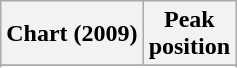<table class="wikitable plainrowheaders">
<tr>
<th>Chart (2009)</th>
<th>Peak<br>position</th>
</tr>
<tr>
</tr>
<tr>
</tr>
<tr>
</tr>
<tr>
</tr>
<tr>
</tr>
</table>
